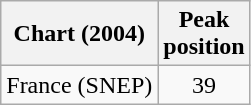<table class="wikitable">
<tr>
<th>Chart (2004)</th>
<th>Peak<br>position</th>
</tr>
<tr>
<td>France (SNEP)</td>
<td style="text-align:center;">39</td>
</tr>
</table>
